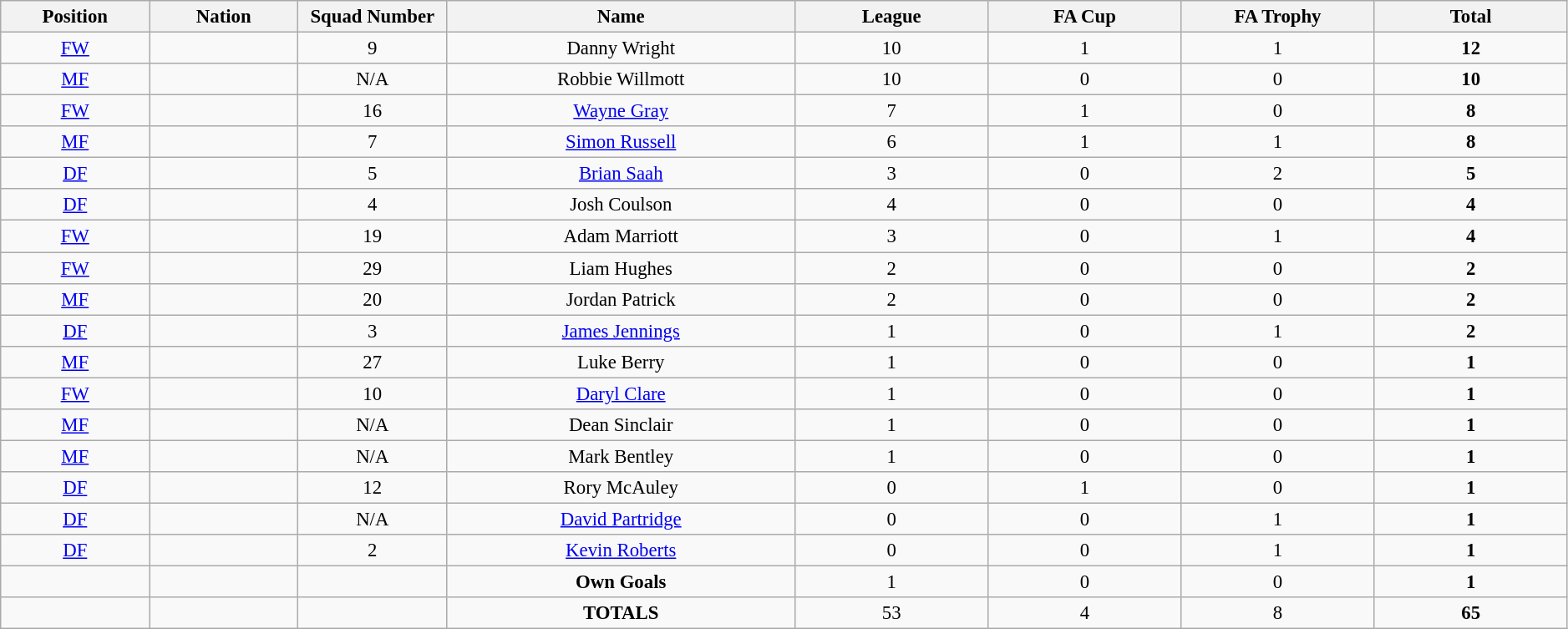<table class="wikitable"  style="font-size:95%; text-align:center; width:99%;">
<tr>
<th width=60>Position</th>
<th width=60>Nation</th>
<th width=60>Squad Number</th>
<th width=150>Name</th>
<th width=80>League</th>
<th width=80>FA Cup</th>
<th width=80>FA Trophy</th>
<th width=80>Total</th>
</tr>
<tr align=center>
<td><a href='#'>FW</a></td>
<td></td>
<td>9</td>
<td>Danny Wright</td>
<td>10</td>
<td>1</td>
<td>1</td>
<td><strong>12</strong></td>
</tr>
<tr align=center>
<td><a href='#'>MF</a></td>
<td></td>
<td>N/A</td>
<td>Robbie Willmott</td>
<td>10</td>
<td>0</td>
<td>0</td>
<td><strong>10</strong></td>
</tr>
<tr align=center>
<td><a href='#'>FW</a></td>
<td></td>
<td>16</td>
<td><a href='#'>Wayne Gray</a></td>
<td>7</td>
<td>1</td>
<td>0</td>
<td><strong>8</strong></td>
</tr>
<tr align=center>
<td><a href='#'>MF</a></td>
<td></td>
<td>7</td>
<td><a href='#'>Simon Russell</a></td>
<td>6</td>
<td>1</td>
<td>1</td>
<td><strong>8</strong></td>
</tr>
<tr align=center>
<td><a href='#'>DF</a></td>
<td></td>
<td>5</td>
<td><a href='#'>Brian Saah</a></td>
<td>3</td>
<td>0</td>
<td>2</td>
<td><strong>5</strong></td>
</tr>
<tr align=center>
<td><a href='#'>DF</a></td>
<td></td>
<td>4</td>
<td>Josh Coulson</td>
<td>4</td>
<td>0</td>
<td>0</td>
<td><strong>4</strong></td>
</tr>
<tr align=center>
<td><a href='#'>FW</a></td>
<td></td>
<td>19</td>
<td>Adam Marriott</td>
<td>3</td>
<td>0</td>
<td>1</td>
<td><strong>4</strong></td>
</tr>
<tr align=center>
<td><a href='#'>FW</a></td>
<td></td>
<td>29</td>
<td>Liam Hughes</td>
<td>2</td>
<td>0</td>
<td>0</td>
<td><strong>2</strong></td>
</tr>
<tr align=center>
<td><a href='#'>MF</a></td>
<td></td>
<td>20</td>
<td>Jordan Patrick</td>
<td>2</td>
<td>0</td>
<td>0</td>
<td><strong>2</strong></td>
</tr>
<tr align=center>
<td><a href='#'>DF</a></td>
<td></td>
<td>3</td>
<td><a href='#'>James Jennings</a></td>
<td>1</td>
<td>0</td>
<td>1</td>
<td><strong>2</strong></td>
</tr>
<tr align=center>
<td><a href='#'>MF</a></td>
<td></td>
<td>27</td>
<td>Luke Berry</td>
<td>1</td>
<td>0</td>
<td>0</td>
<td><strong>1</strong></td>
</tr>
<tr align=center>
<td><a href='#'>FW</a></td>
<td></td>
<td>10</td>
<td><a href='#'>Daryl Clare</a></td>
<td>1</td>
<td>0</td>
<td>0</td>
<td><strong>1</strong></td>
</tr>
<tr align=center>
<td><a href='#'>MF</a></td>
<td></td>
<td>N/A</td>
<td>Dean Sinclair</td>
<td>1</td>
<td>0</td>
<td>0</td>
<td><strong>1</strong></td>
</tr>
<tr align=center>
<td><a href='#'>MF</a></td>
<td></td>
<td>N/A</td>
<td>Mark Bentley</td>
<td>1</td>
<td>0</td>
<td>0</td>
<td><strong>1</strong></td>
</tr>
<tr align=center>
<td><a href='#'>DF</a></td>
<td></td>
<td>12</td>
<td>Rory McAuley</td>
<td>0</td>
<td>1</td>
<td>0</td>
<td><strong>1</strong></td>
</tr>
<tr align=center>
<td><a href='#'>DF</a></td>
<td></td>
<td>N/A</td>
<td><a href='#'>David Partridge</a></td>
<td>0</td>
<td>0</td>
<td>1</td>
<td><strong>1</strong></td>
</tr>
<tr align=center>
<td><a href='#'>DF</a></td>
<td></td>
<td>2</td>
<td><a href='#'>Kevin Roberts</a></td>
<td>0</td>
<td>0</td>
<td>1</td>
<td><strong>1</strong></td>
</tr>
<tr align=center>
<td></td>
<td></td>
<td></td>
<td><strong>Own Goals</strong></td>
<td>1</td>
<td>0</td>
<td>0</td>
<td><strong>1</strong></td>
</tr>
<tr align=center>
<td></td>
<td></td>
<td></td>
<td><strong>TOTALS</strong></td>
<td>53</td>
<td>4</td>
<td>8</td>
<td><strong>65</strong></td>
</tr>
</table>
